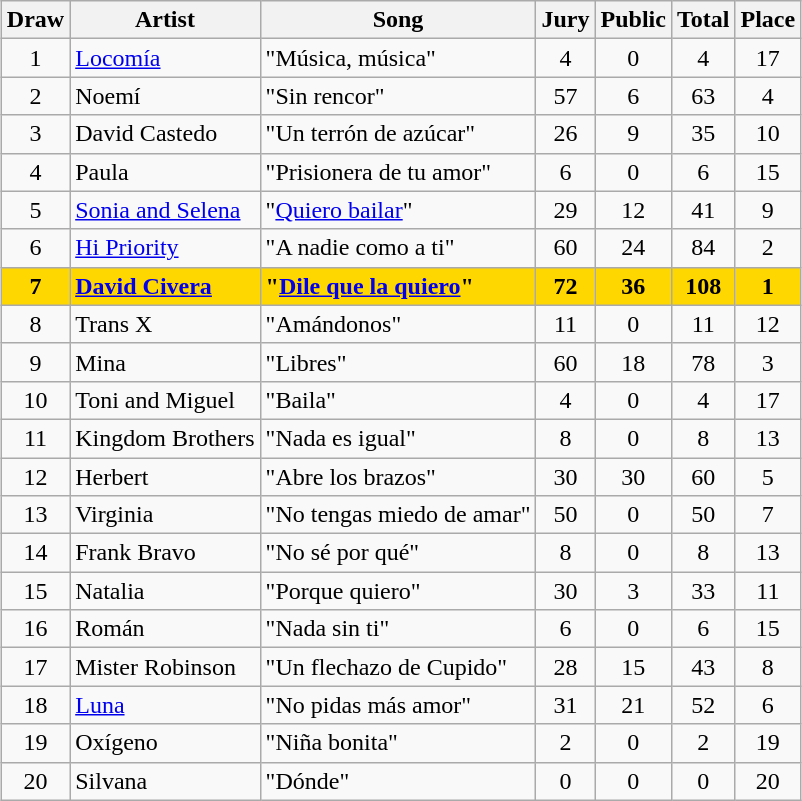<table class="sortable wikitable" style="margin: 1em auto 1em auto; text-align:center">
<tr>
<th>Draw</th>
<th>Artist</th>
<th>Song</th>
<th>Jury</th>
<th>Public</th>
<th>Total</th>
<th>Place</th>
</tr>
<tr>
<td>1</td>
<td align="left"><a href='#'>Locomía</a></td>
<td align="left">"Música, música"</td>
<td>4</td>
<td>0</td>
<td>4</td>
<td>17</td>
</tr>
<tr>
<td>2</td>
<td align="left">Noemí</td>
<td align="left">"Sin rencor"</td>
<td>57</td>
<td>6</td>
<td>63</td>
<td>4</td>
</tr>
<tr>
<td>3</td>
<td align="left">David Castedo</td>
<td align="left">"Un terrón de azúcar"</td>
<td>26</td>
<td>9</td>
<td>35</td>
<td>10</td>
</tr>
<tr>
<td>4</td>
<td align="left">Paula</td>
<td align="left">"Prisionera de tu amor"</td>
<td>6</td>
<td>0</td>
<td>6</td>
<td>15</td>
</tr>
<tr>
<td>5</td>
<td align="left"><a href='#'>Sonia and Selena</a></td>
<td align="left">"<a href='#'>Quiero bailar</a>"</td>
<td>29</td>
<td>12</td>
<td>41</td>
<td>9</td>
</tr>
<tr>
<td>6</td>
<td align="left"><a href='#'>Hi Priority</a></td>
<td align="left">"A nadie como a ti"</td>
<td>60</td>
<td>24</td>
<td>84</td>
<td>2</td>
</tr>
<tr style="font-weight:bold; background:gold;">
<td>7</td>
<td align="left"><a href='#'>David Civera</a></td>
<td align="left">"<a href='#'>Dile que la quiero</a>"</td>
<td>72</td>
<td>36</td>
<td>108</td>
<td>1</td>
</tr>
<tr>
<td>8</td>
<td align="left">Trans X</td>
<td align="left">"Amándonos"</td>
<td>11</td>
<td>0</td>
<td>11</td>
<td>12</td>
</tr>
<tr>
<td>9</td>
<td align="left">Mina</td>
<td align="left">"Libres"</td>
<td>60</td>
<td>18</td>
<td>78</td>
<td>3</td>
</tr>
<tr>
<td>10</td>
<td align="left">Toni and Miguel</td>
<td align="left">"Baila"</td>
<td>4</td>
<td>0</td>
<td>4</td>
<td>17</td>
</tr>
<tr>
<td>11</td>
<td align="left">Kingdom Brothers</td>
<td align="left">"Nada es igual"</td>
<td>8</td>
<td>0</td>
<td>8</td>
<td>13</td>
</tr>
<tr>
<td>12</td>
<td align="left">Herbert</td>
<td align="left">"Abre los brazos"</td>
<td>30</td>
<td>30</td>
<td>60</td>
<td>5</td>
</tr>
<tr>
<td>13</td>
<td align="left">Virginia</td>
<td align="left">"No tengas miedo de amar"</td>
<td>50</td>
<td>0</td>
<td>50</td>
<td>7</td>
</tr>
<tr>
<td>14</td>
<td align="left">Frank Bravo</td>
<td align="left">"No sé por qué"</td>
<td>8</td>
<td>0</td>
<td>8</td>
<td>13</td>
</tr>
<tr>
<td>15</td>
<td align="left">Natalia</td>
<td align="left">"Porque quiero"</td>
<td>30</td>
<td>3</td>
<td>33</td>
<td>11</td>
</tr>
<tr>
<td>16</td>
<td align="left">Román</td>
<td align="left">"Nada sin ti"</td>
<td>6</td>
<td>0</td>
<td>6</td>
<td>15</td>
</tr>
<tr>
<td>17</td>
<td align="left">Mister Robinson</td>
<td align="left">"Un flechazo de Cupido"</td>
<td>28</td>
<td>15</td>
<td>43</td>
<td>8</td>
</tr>
<tr>
<td>18</td>
<td align="left"><a href='#'>Luna</a></td>
<td align="left">"No pidas más amor"</td>
<td>31</td>
<td>21</td>
<td>52</td>
<td>6</td>
</tr>
<tr>
<td>19</td>
<td align="left">Oxígeno</td>
<td align="left">"Niña bonita"</td>
<td>2</td>
<td>0</td>
<td>2</td>
<td>19</td>
</tr>
<tr>
<td>20</td>
<td align="left">Silvana</td>
<td align="left">"Dónde"</td>
<td>0</td>
<td>0</td>
<td>0</td>
<td>20</td>
</tr>
</table>
